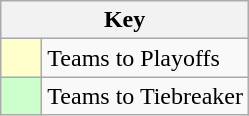<table class=wikitable>
<tr>
<th colspan=2>Key</th>
</tr>
<tr>
<td style="background:#ffffcc; width:20px;"></td>
<td align=left>Teams to Playoffs</td>
</tr>
<tr>
<td style="background:#ccffcc; width:20px;"></td>
<td align=left>Teams to Tiebreaker</td>
</tr>
</table>
